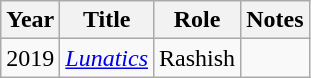<table class="wikitable sortable unsortable">
<tr>
<th>Year</th>
<th>Title</th>
<th>Role</th>
<th class="unsortable">Notes</th>
</tr>
<tr>
<td>2019</td>
<td><em><a href='#'>Lunatics</a></em></td>
<td>Rashish</td>
</tr>
</table>
